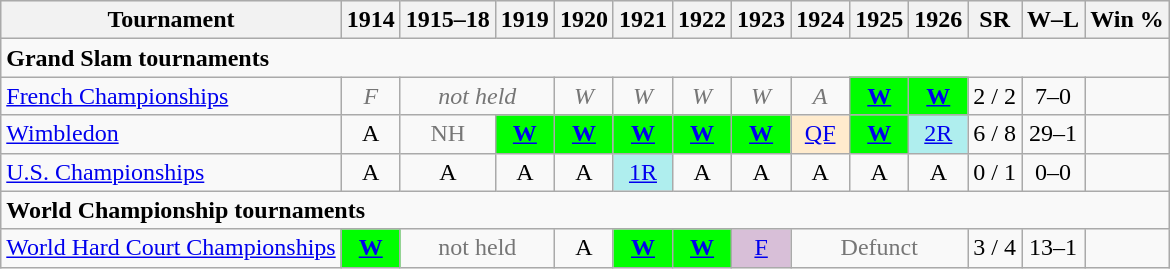<table class="wikitable" style=text-align:center>
<tr bgcolor="#efefef">
<th>Tournament</th>
<th>1914</th>
<th>1915–18</th>
<th>1919</th>
<th>1920</th>
<th>1921</th>
<th>1922</th>
<th>1923</th>
<th>1924</th>
<th>1925</th>
<th>1926</th>
<th>SR</th>
<th>W–L</th>
<th>Win %</th>
</tr>
<tr>
<td colspan="26" align="left"><strong>Grand Slam tournaments</strong></td>
</tr>
<tr>
<td align=left><a href='#'>French Championships</a></td>
<td style=color:#767676><em>F</em></td>
<td colspan=2 style=color:#767676><em>not held</em></td>
<td style=color:#767676><em>W</em></td>
<td style=color:#767676><em>W</em></td>
<td style=color:#767676><em>W</em></td>
<td style=color:#767676><em>W</em></td>
<td style=color:#767676><em>A</em></td>
<td style="background:#00ff00;"><a href='#'><strong>W</strong></a></td>
<td style="background:#00ff00;"><a href='#'><strong>W</strong></a></td>
<td>2 / 2</td>
<td>7–0</td>
<td></td>
</tr>
<tr>
<td align=left><a href='#'>Wimbledon</a></td>
<td>A</td>
<td colspan=1 style=color:#767676>NH</td>
<td style="background:#00ff00;"><a href='#'><strong>W</strong></a></td>
<td style="background:#00ff00;"><a href='#'><strong>W</strong></a></td>
<td style="background:#00ff00;"><a href='#'><strong>W</strong></a></td>
<td style="background:#00ff00;"><a href='#'><strong>W</strong></a></td>
<td style="background:#00ff00;"><a href='#'><strong>W</strong></a></td>
<td style="background:#ffebcd;"><a href='#'>QF</a></td>
<td style="background:#00ff00;"><a href='#'><strong>W</strong></a></td>
<td style="background:#afeeee;"><a href='#'>2R</a></td>
<td>6 / 8</td>
<td>29–1</td>
<td></td>
</tr>
<tr>
<td align=left><a href='#'>U.S. Championships</a></td>
<td>A</td>
<td>A</td>
<td>A</td>
<td>A</td>
<td align="center" style="background:#afeeee;"><a href='#'>1R</a></td>
<td>A</td>
<td>A</td>
<td>A</td>
<td>A</td>
<td>A</td>
<td>0 / 1</td>
<td>0–0</td>
<td></td>
</tr>
<tr>
<td colspan="26" align="left"><strong>World Championship tournaments</strong></td>
</tr>
<tr>
<td align=left><a href='#'>World Hard Court Championships</a></td>
<td style="background:#00ff00;"><a href='#'><strong>W</strong></a></td>
<td colspan=2 style=color:#767676>not held</td>
<td>A</td>
<td style="background:#00ff00;"><a href='#'><strong>W</strong></a></td>
<td style="background:#00ff00;"><a href='#'><strong>W</strong></a></td>
<td style="background:thistle;"><a href='#'>F</a></td>
<td colspan=3 style=color:#767676>Defunct</td>
<td>3 / 4</td>
<td>13–1</td>
<td></td>
</tr>
</table>
